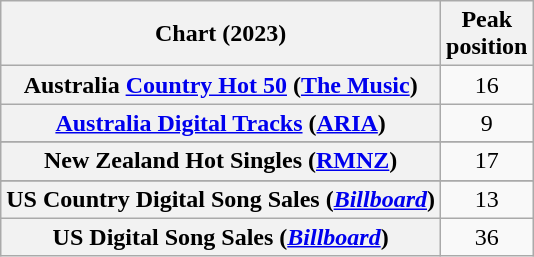<table class="wikitable sortable plainrowheaders" style="text-align:center;">
<tr>
<th scope="col">Chart (2023)</th>
<th scope="col">Peak<br>position</th>
</tr>
<tr>
<th scope="row">Australia <a href='#'>Country Hot 50</a> (<a href='#'>The Music</a>)</th>
<td>16</td>
</tr>
<tr>
<th scope="row"><a href='#'>Australia Digital Tracks</a> (<a href='#'>ARIA</a>)</th>
<td>9</td>
</tr>
<tr>
</tr>
<tr>
</tr>
<tr>
<th scope="row">New Zealand Hot Singles (<a href='#'>RMNZ</a>)</th>
<td>17</td>
</tr>
<tr>
</tr>
<tr>
</tr>
<tr>
</tr>
<tr>
<th scope="row">US Country Digital Song Sales (<em><a href='#'>Billboard</a></em>)</th>
<td>13</td>
</tr>
<tr>
<th scope="row">US Digital Song Sales (<em><a href='#'>Billboard</a></em>)</th>
<td>36</td>
</tr>
</table>
